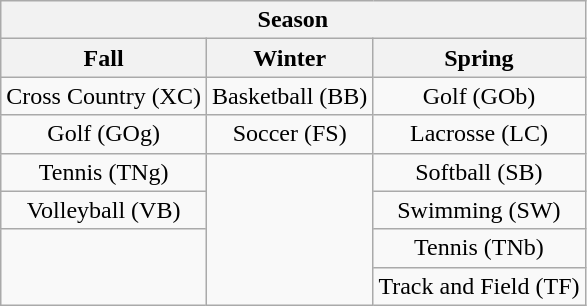<table class="wikitable sortable" style="text-align:center;">
<tr>
<th colspan=3>Season</th>
</tr>
<tr>
<th>Fall</th>
<th>Winter</th>
<th>Spring</th>
</tr>
<tr>
<td>Cross Country (XC)</td>
<td>Basketball (BB)</td>
<td>Golf (GOb)</td>
</tr>
<tr>
<td>Golf (GOg)</td>
<td>Soccer (FS)</td>
<td>Lacrosse (LC)</td>
</tr>
<tr>
<td>Tennis (TNg)</td>
<td rowspan=4> </td>
<td>Softball (SB)</td>
</tr>
<tr>
<td>Volleyball (VB)</td>
<td>Swimming (SW)</td>
</tr>
<tr>
<td rowspan=2> </td>
<td>Tennis (TNb)</td>
</tr>
<tr>
<td>Track and Field (TF)</td>
</tr>
</table>
